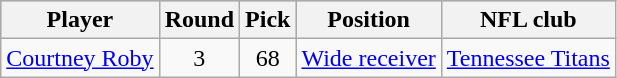<table class="wikitable" style="text-align:center;">
<tr style="background:#C0C0C0;">
<th>Player</th>
<th>Round</th>
<th>Pick</th>
<th>Position</th>
<th>NFL club</th>
</tr>
<tr>
<td><a href='#'>Courtney Roby</a></td>
<td>3</td>
<td>68</td>
<td><a href='#'>Wide receiver</a></td>
<td><a href='#'>Tennessee Titans</a></td>
</tr>
</table>
